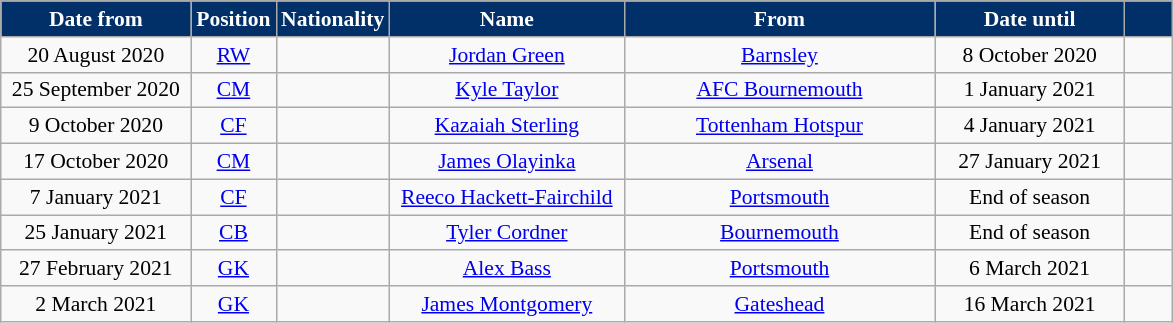<table class="wikitable"  style="text-align:center; font-size:90%; ">
<tr>
<th style="background:#003067;color:white; width:120px;">Date from</th>
<th style="background:#003067;color:white; width:50px;">Position</th>
<th style="background:#003067;color:white; width:50px;">Nationality</th>
<th style="background:#003067;color:white; width:150px;">Name</th>
<th style="background:#003067;color:white; width:200px;">From</th>
<th style="background:#003067;color:white; width:120px;">Date until</th>
<th style="background:#003067;color:white; width:25px;"></th>
</tr>
<tr>
<td>20 August 2020</td>
<td><a href='#'>RW</a></td>
<td></td>
<td><a href='#'>Jordan Green</a></td>
<td> <a href='#'>Barnsley</a></td>
<td>8 October 2020</td>
<td></td>
</tr>
<tr>
<td>25 September 2020</td>
<td><a href='#'>CM</a></td>
<td></td>
<td><a href='#'>Kyle Taylor</a></td>
<td> <a href='#'>AFC Bournemouth</a></td>
<td>1 January 2021</td>
<td></td>
</tr>
<tr>
<td>9 October 2020</td>
<td><a href='#'>CF</a></td>
<td></td>
<td><a href='#'>Kazaiah Sterling</a></td>
<td> <a href='#'>Tottenham Hotspur</a></td>
<td>4 January 2021</td>
<td></td>
</tr>
<tr>
<td>17 October 2020</td>
<td><a href='#'>CM</a></td>
<td></td>
<td><a href='#'>James Olayinka</a></td>
<td> <a href='#'>Arsenal</a></td>
<td>27 January 2021</td>
<td></td>
</tr>
<tr>
<td>7 January 2021</td>
<td><a href='#'>CF</a></td>
<td></td>
<td><a href='#'>Reeco Hackett-Fairchild</a></td>
<td> <a href='#'>Portsmouth</a></td>
<td>End of season</td>
<td></td>
</tr>
<tr>
<td>25 January 2021</td>
<td><a href='#'>CB</a></td>
<td></td>
<td><a href='#'>Tyler Cordner</a></td>
<td> <a href='#'>Bournemouth</a></td>
<td>End of season</td>
<td></td>
</tr>
<tr>
<td>27 February 2021</td>
<td><a href='#'>GK</a></td>
<td></td>
<td><a href='#'>Alex Bass</a></td>
<td> <a href='#'>Portsmouth</a></td>
<td>6 March 2021</td>
<td></td>
</tr>
<tr>
<td>2 March 2021</td>
<td><a href='#'>GK</a></td>
<td></td>
<td><a href='#'>James Montgomery</a></td>
<td> <a href='#'>Gateshead</a></td>
<td>16 March 2021</td>
<td></td>
</tr>
</table>
